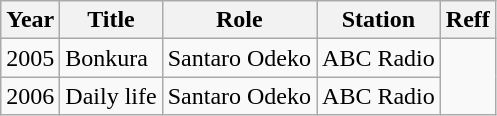<table class="wikitable sortable mw-collapsible">
<tr>
<th>Year</th>
<th>Title</th>
<th>Role</th>
<th>Station</th>
<th>Reff</th>
</tr>
<tr>
<td>2005</td>
<td>Bonkura</td>
<td>Santaro Odeko</td>
<td>ABC Radio</td>
<td rowspan="2"></td>
</tr>
<tr>
<td>2006</td>
<td>Daily life</td>
<td>Santaro Odeko</td>
<td>ABC Radio</td>
</tr>
</table>
